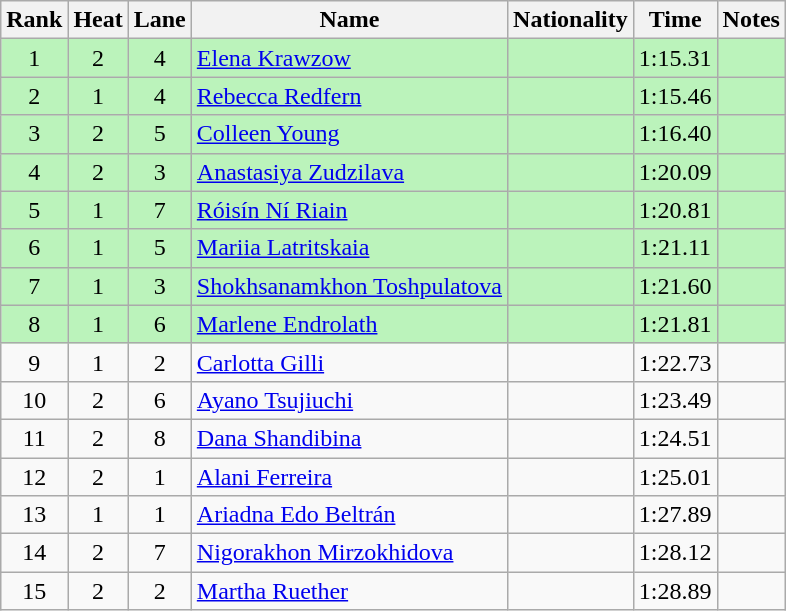<table class="wikitable sortable" style="text-align:center">
<tr>
<th>Rank</th>
<th>Heat</th>
<th>Lane</th>
<th>Name</th>
<th>Nationality</th>
<th>Time</th>
<th>Notes</th>
</tr>
<tr bgcolor=bbf3bb>
<td>1</td>
<td>2</td>
<td>4</td>
<td align=left><a href='#'>Elena Krawzow</a></td>
<td align=left></td>
<td>1:15.31</td>
<td></td>
</tr>
<tr bgcolor=bbf3bb>
<td>2</td>
<td>1</td>
<td>4</td>
<td align=left><a href='#'>Rebecca Redfern</a></td>
<td align=left></td>
<td>1:15.46</td>
<td></td>
</tr>
<tr bgcolor=bbf3bb>
<td>3</td>
<td>2</td>
<td>5</td>
<td align=left><a href='#'>Colleen Young</a></td>
<td align=left></td>
<td>1:16.40</td>
<td></td>
</tr>
<tr bgcolor=bbf3bb>
<td>4</td>
<td>2</td>
<td>3</td>
<td align=left><a href='#'>Anastasiya Zudzilava</a></td>
<td align=left></td>
<td>1:20.09</td>
<td></td>
</tr>
<tr bgcolor=bbf3bb>
<td>5</td>
<td>1</td>
<td>7</td>
<td align=left><a href='#'>Róisín Ní Riain</a></td>
<td align=left></td>
<td>1:20.81</td>
<td></td>
</tr>
<tr bgcolor=bbf3bb>
<td>6</td>
<td>1</td>
<td>5</td>
<td align=left><a href='#'>Mariia Latritskaia</a></td>
<td align=left></td>
<td>1:21.11</td>
<td></td>
</tr>
<tr bgcolor=bbf3bb>
<td>7</td>
<td>1</td>
<td>3</td>
<td align=left><a href='#'>Shokhsanamkhon Toshpulatova</a></td>
<td align=left></td>
<td>1:21.60</td>
<td></td>
</tr>
<tr bgcolor=bbf3bb>
<td>8</td>
<td>1</td>
<td>6</td>
<td align=left><a href='#'>Marlene Endrolath</a></td>
<td align=left></td>
<td>1:21.81</td>
<td></td>
</tr>
<tr>
<td>9</td>
<td>1</td>
<td>2</td>
<td align=left><a href='#'>Carlotta Gilli</a></td>
<td align=left></td>
<td>1:22.73</td>
<td></td>
</tr>
<tr>
<td>10</td>
<td>2</td>
<td>6</td>
<td align=left><a href='#'>Ayano Tsujiuchi</a></td>
<td align=left></td>
<td>1:23.49</td>
<td></td>
</tr>
<tr>
<td>11</td>
<td>2</td>
<td>8</td>
<td align=left><a href='#'>Dana Shandibina</a></td>
<td align=left></td>
<td>1:24.51</td>
<td></td>
</tr>
<tr>
<td>12</td>
<td>2</td>
<td>1</td>
<td align=left><a href='#'>Alani Ferreira</a></td>
<td align=left></td>
<td>1:25.01</td>
<td></td>
</tr>
<tr>
<td>13</td>
<td>1</td>
<td>1</td>
<td align=left><a href='#'>Ariadna Edo Beltrán</a></td>
<td align=left></td>
<td>1:27.89</td>
<td></td>
</tr>
<tr>
<td>14</td>
<td>2</td>
<td>7</td>
<td align=left><a href='#'>Nigorakhon Mirzokhidova</a></td>
<td align=left></td>
<td>1:28.12</td>
<td></td>
</tr>
<tr>
<td>15</td>
<td>2</td>
<td>2</td>
<td align=left><a href='#'>Martha Ruether</a></td>
<td align=left></td>
<td>1:28.89</td>
<td></td>
</tr>
</table>
